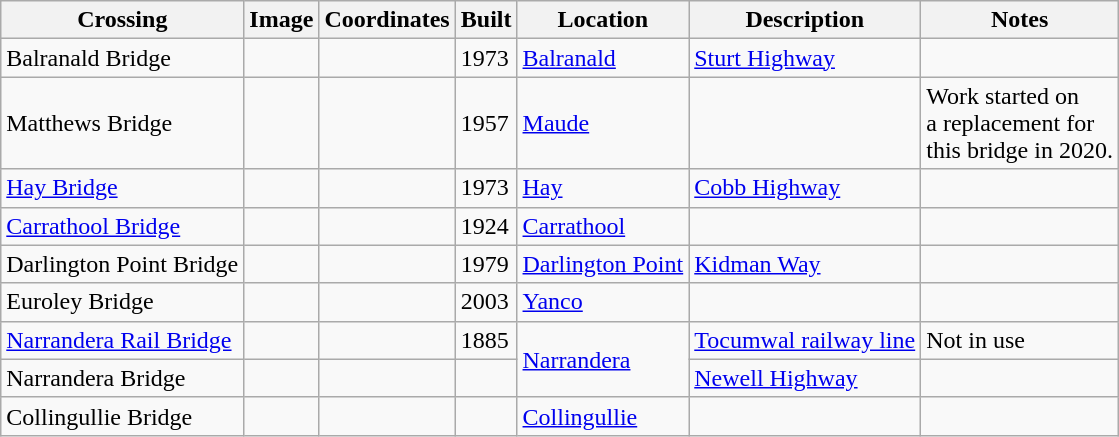<table class="wikitable">
<tr>
<th>Crossing</th>
<th>Image</th>
<th>Coordinates</th>
<th>Built</th>
<th>Location</th>
<th>Description</th>
<th>Notes</th>
</tr>
<tr>
<td>Balranald Bridge</td>
<td></td>
<td></td>
<td>1973</td>
<td><a href='#'>Balranald</a></td>
<td><a href='#'>Sturt Highway</a></td>
<td></td>
</tr>
<tr>
<td>Matthews Bridge</td>
<td></td>
<td></td>
<td>1957</td>
<td><a href='#'>Maude</a></td>
<td></td>
<td>Work started on<br>a replacement for<br>this bridge in 2020.</td>
</tr>
<tr>
<td><a href='#'>Hay Bridge</a></td>
<td></td>
<td></td>
<td>1973</td>
<td><a href='#'>Hay</a></td>
<td><a href='#'>Cobb Highway</a></td>
<td></td>
</tr>
<tr>
<td><a href='#'>Carrathool Bridge</a></td>
<td></td>
<td></td>
<td>1924</td>
<td><a href='#'>Carrathool</a></td>
<td></td>
<td></td>
</tr>
<tr>
<td>Darlington Point Bridge</td>
<td></td>
<td></td>
<td>1979</td>
<td><a href='#'>Darlington Point</a></td>
<td><a href='#'>Kidman Way</a></td>
<td></td>
</tr>
<tr>
<td>Euroley Bridge</td>
<td></td>
<td></td>
<td>2003</td>
<td><a href='#'>Yanco</a></td>
<td></td>
<td></td>
</tr>
<tr>
<td><a href='#'>Narrandera Rail Bridge</a></td>
<td></td>
<td></td>
<td>1885</td>
<td rowspan=2><a href='#'>Narrandera</a></td>
<td><a href='#'>Tocumwal railway line</a></td>
<td>Not in use</td>
</tr>
<tr>
<td>Narrandera Bridge</td>
<td></td>
<td></td>
<td></td>
<td><a href='#'>Newell Highway</a></td>
<td></td>
</tr>
<tr>
<td>Collingullie Bridge</td>
<td></td>
<td></td>
<td></td>
<td><a href='#'>Collingullie</a></td>
<td></td>
<td></td>
</tr>
</table>
